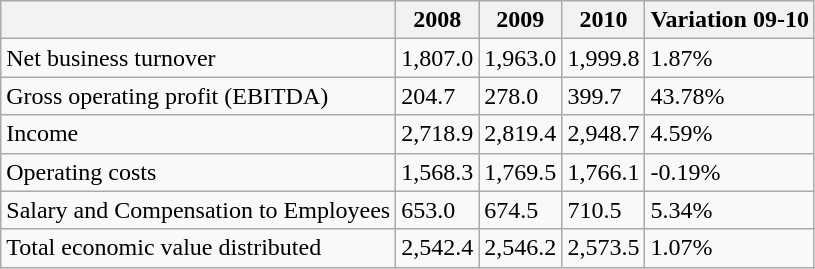<table class="wikitable">
<tr>
<th></th>
<th>2008</th>
<th>2009</th>
<th>2010</th>
<th>Variation 09-10</th>
</tr>
<tr>
<td>Net business turnover</td>
<td>1,807.0</td>
<td>1,963.0</td>
<td>1,999.8</td>
<td>1.87%</td>
</tr>
<tr>
<td>Gross operating profit (EBITDA)</td>
<td>204.7</td>
<td>278.0</td>
<td>399.7</td>
<td>43.78%</td>
</tr>
<tr>
<td>Income</td>
<td>2,718.9</td>
<td>2,819.4</td>
<td>2,948.7</td>
<td>4.59%</td>
</tr>
<tr>
<td>Operating costs</td>
<td>1,568.3</td>
<td>1,769.5</td>
<td>1,766.1</td>
<td>-0.19%</td>
</tr>
<tr>
<td>Salary and Compensation to Employees</td>
<td>653.0</td>
<td>674.5</td>
<td>710.5</td>
<td>5.34%</td>
</tr>
<tr>
<td>Total economic value distributed</td>
<td>2,542.4</td>
<td>2,546.2</td>
<td>2,573.5</td>
<td>1.07%</td>
</tr>
</table>
